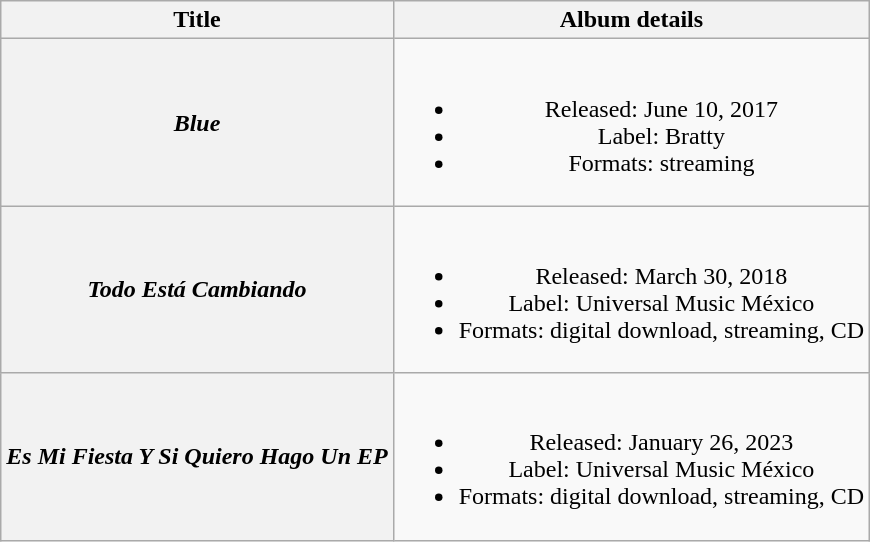<table class="wikitable plainrowheaders" style="text-align:center;">
<tr>
<th scope="col">Title</th>
<th scope="col">Album details</th>
</tr>
<tr>
<th scope="row"><em>Blue</em></th>
<td><br><ul><li>Released: June 10, 2017</li><li>Label: Bratty</li><li>Formats: streaming</li></ul></td>
</tr>
<tr>
<th scope="row"><em>Todo Está Cambiando</em></th>
<td><br><ul><li>Released: March 30, 2018</li><li>Label: Universal Music México</li><li>Formats: digital download, streaming, CD</li></ul></td>
</tr>
<tr>
<th scope="row"><em>Es Mi Fiesta Y Si Quiero Hago Un EP</em></th>
<td><br><ul><li>Released: January 26, 2023</li><li>Label: Universal Music México</li><li>Formats: digital download, streaming, CD</li></ul></td>
</tr>
</table>
